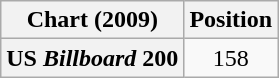<table class="wikitable plainrowheaders" style="text-align:center">
<tr>
<th scope="col">Chart (2009)</th>
<th scope="col">Position</th>
</tr>
<tr>
<th scope="row">US <em>Billboard</em> 200</th>
<td>158</td>
</tr>
</table>
